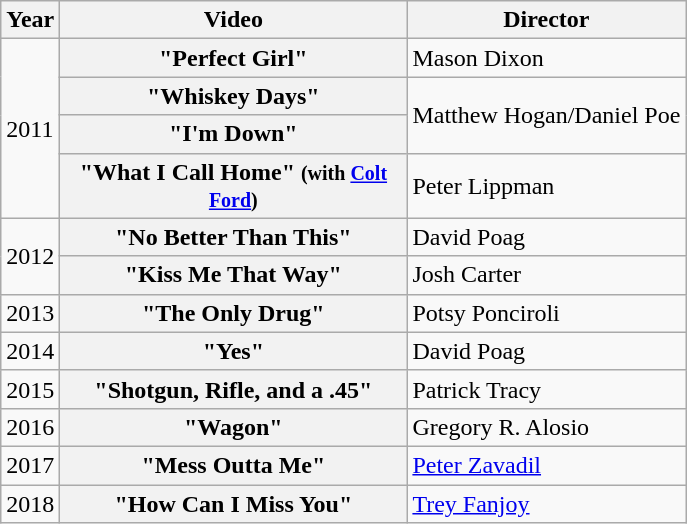<table class="wikitable plainrowheaders">
<tr>
<th>Year</th>
<th style="width:14em;">Video</th>
<th>Director</th>
</tr>
<tr>
<td rowspan="4">2011</td>
<th scope="row">"Perfect Girl"</th>
<td>Mason Dixon</td>
</tr>
<tr>
<th scope="row">"Whiskey Days"</th>
<td rowspan="2">Matthew Hogan/Daniel Poe</td>
</tr>
<tr>
<th scope="row">"I'm Down"</th>
</tr>
<tr>
<th scope="row">"What I Call Home" <small>(with <a href='#'>Colt Ford</a>)</small></th>
<td>Peter Lippman</td>
</tr>
<tr>
<td rowspan="2">2012</td>
<th scope="row">"No Better Than This"</th>
<td>David Poag</td>
</tr>
<tr>
<th scope="row">"Kiss Me That Way"</th>
<td>Josh Carter</td>
</tr>
<tr>
<td>2013</td>
<th scope="row">"The Only Drug"</th>
<td>Potsy Ponciroli</td>
</tr>
<tr>
<td>2014</td>
<th scope="row">"Yes"</th>
<td>David Poag</td>
</tr>
<tr>
<td>2015</td>
<th scope="row">"Shotgun, Rifle, and a .45"</th>
<td>Patrick Tracy</td>
</tr>
<tr>
<td>2016</td>
<th scope="row">"Wagon"</th>
<td>Gregory R. Alosio</td>
</tr>
<tr>
<td>2017</td>
<th scope="row">"Mess Outta Me"</th>
<td><a href='#'>Peter Zavadil</a></td>
</tr>
<tr>
<td>2018</td>
<th scope="row">"How Can I Miss You"</th>
<td><a href='#'>Trey Fanjoy</a></td>
</tr>
</table>
